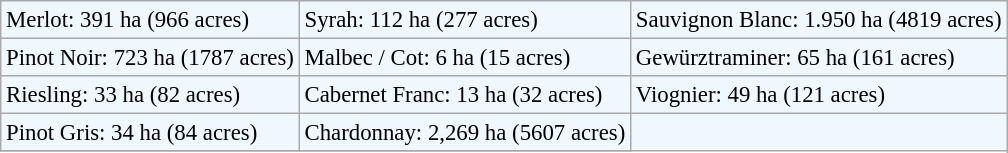<table class="wikitable" style="background:#F0F8FF; font-size:95%;">
<tr>
<td>Merlot: 391 ha (966 acres)</td>
<td>Syrah: 112 ha (277 acres)</td>
<td>Sauvignon Blanc: 1.950 ha (4819 acres)</td>
</tr>
<tr>
<td>Pinot Noir: 723 ha (1787 acres)</td>
<td>Malbec / Cot: 6 ha (15 acres)</td>
<td>Gewürztraminer: 65 ha (161 acres)</td>
</tr>
<tr>
<td>Riesling: 33 ha (82 acres)</td>
<td>Cabernet Franc: 13 ha (32 acres)</td>
<td>Viognier: 49 ha (121 acres)</td>
</tr>
<tr>
<td>Pinot Gris: 34 ha (84 acres)</td>
<td>Chardonnay: 2,269 ha (5607 acres)</td>
</tr>
<tr>
</tr>
</table>
